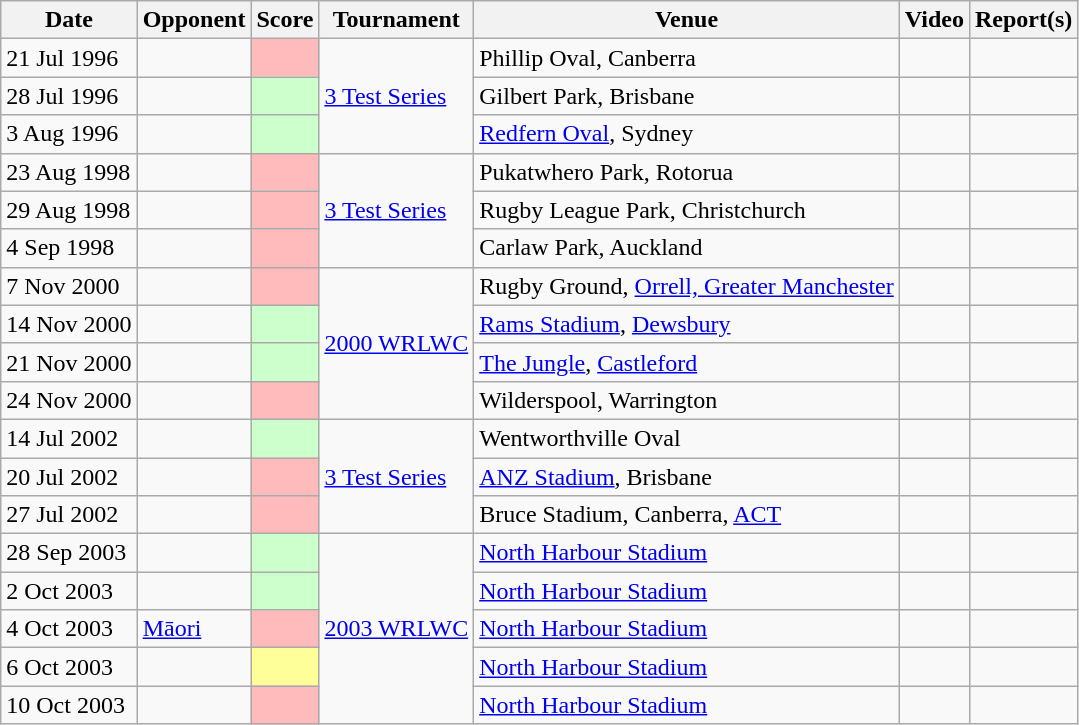<table class=wikitable>
<tr>
<th>Date</th>
<th>Opponent</th>
<th>Score</th>
<th>Tournament</th>
<th>Venue</th>
<th>Video</th>
<th>Report(s)</th>
</tr>
<tr>
<td>21 Jul 1996</td>
<td></td>
<td bgcolor="#FFBBBB"></td>
<td rowspan=3><a href='#'>3 Test Series</a></td>
<td> Phillip Oval, Canberra</td>
<td align=center></td>
<td align=center></td>
</tr>
<tr>
<td>28 Jul 1996</td>
<td></td>
<td bgcolor="#CCFFCC"></td>
<td> Gilbert Park, Brisbane</td>
<td align=center></td>
<td align=center></td>
</tr>
<tr>
<td>3 Aug 1996</td>
<td></td>
<td bgcolor="#CCFFCC"></td>
<td> <a href='#'>Redfern Oval</a>, Sydney</td>
<td align=center></td>
<td align=center></td>
</tr>
<tr>
<td>23 Aug 1998</td>
<td></td>
<td bgcolor="#FFBBBB"></td>
<td rowspan=3><a href='#'>3 Test Series</a></td>
<td> Pukatwhero Park, Rotorua</td>
<td align=center></td>
<td align=center></td>
</tr>
<tr>
<td>29 Aug 1998</td>
<td></td>
<td bgcolor="#FFBBBB"></td>
<td> Rugby League Park, Christchurch</td>
<td align=center></td>
<td align=center></td>
</tr>
<tr>
<td>4 Sep 1998</td>
<td></td>
<td bgcolor="#FFBBBB"></td>
<td> Carlaw Park, Auckland</td>
<td align=center></td>
<td align=center></td>
</tr>
<tr>
<td>7 Nov 2000</td>
<td></td>
<td bgcolor="#FFBBBB"></td>
<td rowspan=4><a href='#'>2000 WRLWC</a></td>
<td> Rugby Ground, <a href='#'>Orrell, Greater Manchester</a></td>
<td align=center></td>
<td align=center></td>
</tr>
<tr>
<td>14 Nov 2000</td>
<td></td>
<td bgcolor="#CCFFCC"></td>
<td> <a href='#'>Rams Stadium</a>, <a href='#'>Dewsbury</a></td>
<td align=center></td>
<td align=center></td>
</tr>
<tr>
<td>21 Nov 2000</td>
<td></td>
<td bgcolor="#CCFFCC"></td>
<td> <a href='#'>The Jungle</a>, <a href='#'>Castleford</a></td>
<td align=center></td>
<td align=center></td>
</tr>
<tr>
<td>24 Nov 2000</td>
<td></td>
<td bgcolor="#FFBBBB"></td>
<td> Wilderspool, Warrington</td>
<td align=center></td>
<td align=center></td>
</tr>
<tr>
<td>14 Jul 2002</td>
<td></td>
<td bgcolor="#CCFFCC"></td>
<td rowspan=3><a href='#'>3 Test Series</a></td>
<td> Wentworthville Oval</td>
<td align=center></td>
<td align=center></td>
</tr>
<tr>
<td>20 Jul 2002</td>
<td></td>
<td bgcolor="#FFBBBB"></td>
<td> <a href='#'>ANZ Stadium</a>, Brisbane</td>
<td align=center></td>
<td align=center></td>
</tr>
<tr>
<td>27 Jul 2002</td>
<td></td>
<td bgcolor="#FFBBBB"></td>
<td> Bruce Stadium, Canberra, <a href='#'>ACT</a></td>
<td align=center></td>
<td align=center></td>
</tr>
<tr>
<td>28 Sep 2003</td>
<td></td>
<td bgcolor="#CCFFCC"></td>
<td rowspan=5><a href='#'>2003 WRLWC</a></td>
<td> <a href='#'>North Harbour Stadium</a></td>
<td align=center></td>
<td align=center></td>
</tr>
<tr>
<td>2 Oct 2003</td>
<td></td>
<td bgcolor="#CCFFCC"></td>
<td> <a href='#'>North Harbour Stadium</a></td>
<td align=center></td>
<td align=center></td>
</tr>
<tr>
<td>4 Oct 2003</td>
<td> <a href='#'>Māori</a></td>
<td bgcolor="#FFBBBB"></td>
<td> <a href='#'>North Harbour Stadium</a></td>
<td align=center></td>
<td align=center></td>
</tr>
<tr>
<td>6 Oct 2003</td>
<td></td>
<td bgcolor="#FFFF99"></td>
<td> <a href='#'>North Harbour Stadium</a></td>
<td align=center></td>
<td align=center></td>
</tr>
<tr>
<td>10 Oct 2003</td>
<td></td>
<td bgcolor="#FFBBBB"></td>
<td> <a href='#'>North Harbour Stadium</a></td>
<td align=center></td>
<td align=center></td>
</tr>
</table>
